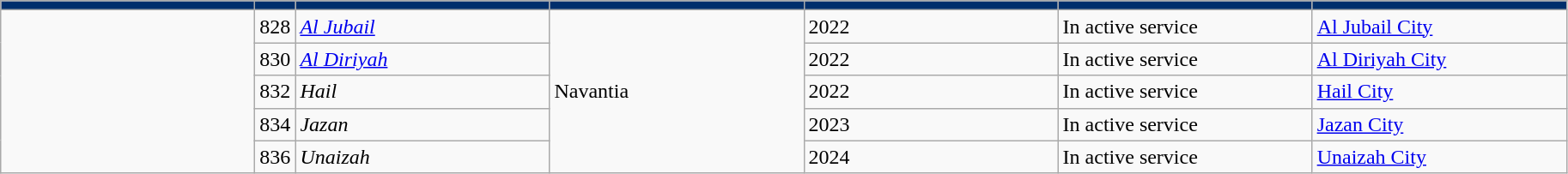<table class="wikitable">
<tr>
<th style="background:#002F6C" width="190"></th>
<th style="background:#002F6C"></th>
<th style="background:#002F6C" width="190"></th>
<th style="background:#002F6C" width="190"></th>
<th style="background:#002F6C" width="190"></th>
<th style="background:#002F6C" width="190"></th>
<th style="background:#002F6C" width="190"></th>
</tr>
<tr>
<td rowspan="5"></td>
<td>828</td>
<td><em><a href='#'>Al Jubail</a></em></td>
<td rowspan="5">Navantia</td>
<td>2022</td>
<td>In active service</td>
<td><a href='#'>Al Jubail City</a></td>
</tr>
<tr>
<td>830</td>
<td><em><a href='#'>Al Diriyah</a></em></td>
<td>2022</td>
<td>In active service</td>
<td><a href='#'>Al Diriyah City</a></td>
</tr>
<tr>
<td>832</td>
<td><em>Hail</em></td>
<td>2022</td>
<td>In active service</td>
<td><a href='#'>Hail City</a></td>
</tr>
<tr>
<td>834</td>
<td><em>Jazan</em></td>
<td>2023</td>
<td>In active service</td>
<td><a href='#'>Jazan City</a></td>
</tr>
<tr>
<td>836</td>
<td><em>Unaizah</em></td>
<td>2024</td>
<td>In active service</td>
<td><a href='#'>Unaizah City</a></td>
</tr>
</table>
